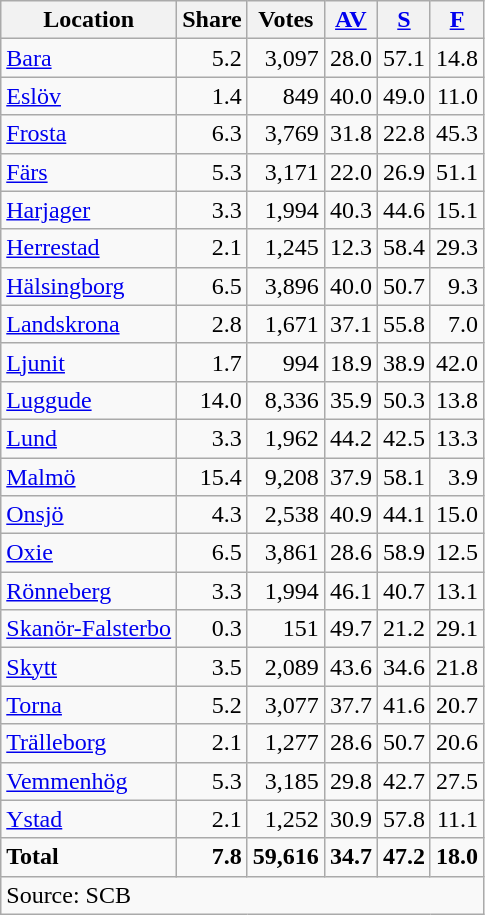<table class="wikitable sortable" style=text-align:right>
<tr>
<th>Location</th>
<th>Share</th>
<th>Votes</th>
<th><a href='#'>AV</a></th>
<th><a href='#'>S</a></th>
<th><a href='#'>F</a></th>
</tr>
<tr>
<td align=left><a href='#'>Bara</a></td>
<td>5.2</td>
<td>3,097</td>
<td>28.0</td>
<td>57.1</td>
<td>14.8</td>
</tr>
<tr>
<td align=left><a href='#'>Eslöv</a></td>
<td>1.4</td>
<td>849</td>
<td>40.0</td>
<td>49.0</td>
<td>11.0</td>
</tr>
<tr>
<td align=left><a href='#'>Frosta</a></td>
<td>6.3</td>
<td>3,769</td>
<td>31.8</td>
<td>22.8</td>
<td>45.3</td>
</tr>
<tr>
<td align=left><a href='#'>Färs</a></td>
<td>5.3</td>
<td>3,171</td>
<td>22.0</td>
<td>26.9</td>
<td>51.1</td>
</tr>
<tr>
<td align=left><a href='#'>Harjager</a></td>
<td>3.3</td>
<td>1,994</td>
<td>40.3</td>
<td>44.6</td>
<td>15.1</td>
</tr>
<tr>
<td align=left><a href='#'>Herrestad</a></td>
<td>2.1</td>
<td>1,245</td>
<td>12.3</td>
<td>58.4</td>
<td>29.3</td>
</tr>
<tr>
<td align=left><a href='#'>Hälsingborg</a></td>
<td>6.5</td>
<td>3,896</td>
<td>40.0</td>
<td>50.7</td>
<td>9.3</td>
</tr>
<tr>
<td align=left><a href='#'>Landskrona</a></td>
<td>2.8</td>
<td>1,671</td>
<td>37.1</td>
<td>55.8</td>
<td>7.0</td>
</tr>
<tr>
<td align=left><a href='#'>Ljunit</a></td>
<td>1.7</td>
<td>994</td>
<td>18.9</td>
<td>38.9</td>
<td>42.0</td>
</tr>
<tr>
<td align=left><a href='#'>Luggude</a></td>
<td>14.0</td>
<td>8,336</td>
<td>35.9</td>
<td>50.3</td>
<td>13.8</td>
</tr>
<tr>
<td align=left><a href='#'>Lund</a></td>
<td>3.3</td>
<td>1,962</td>
<td>44.2</td>
<td>42.5</td>
<td>13.3</td>
</tr>
<tr>
<td align=left><a href='#'>Malmö</a></td>
<td>15.4</td>
<td>9,208</td>
<td>37.9</td>
<td>58.1</td>
<td>3.9</td>
</tr>
<tr>
<td align=left><a href='#'>Onsjö</a></td>
<td>4.3</td>
<td>2,538</td>
<td>40.9</td>
<td>44.1</td>
<td>15.0</td>
</tr>
<tr>
<td align=left><a href='#'>Oxie</a></td>
<td>6.5</td>
<td>3,861</td>
<td>28.6</td>
<td>58.9</td>
<td>12.5</td>
</tr>
<tr>
<td align=left><a href='#'>Rönneberg</a></td>
<td>3.3</td>
<td>1,994</td>
<td>46.1</td>
<td>40.7</td>
<td>13.1</td>
</tr>
<tr>
<td align=left><a href='#'>Skanör-Falsterbo</a></td>
<td>0.3</td>
<td>151</td>
<td>49.7</td>
<td>21.2</td>
<td>29.1</td>
</tr>
<tr>
<td align=left><a href='#'>Skytt</a></td>
<td>3.5</td>
<td>2,089</td>
<td>43.6</td>
<td>34.6</td>
<td>21.8</td>
</tr>
<tr>
<td align=left><a href='#'>Torna</a></td>
<td>5.2</td>
<td>3,077</td>
<td>37.7</td>
<td>41.6</td>
<td>20.7</td>
</tr>
<tr>
<td align=left><a href='#'>Trälleborg</a></td>
<td>2.1</td>
<td>1,277</td>
<td>28.6</td>
<td>50.7</td>
<td>20.6</td>
</tr>
<tr>
<td align=left><a href='#'>Vemmenhög</a></td>
<td>5.3</td>
<td>3,185</td>
<td>29.8</td>
<td>42.7</td>
<td>27.5</td>
</tr>
<tr>
<td align=left><a href='#'>Ystad</a></td>
<td>2.1</td>
<td>1,252</td>
<td>30.9</td>
<td>57.8</td>
<td>11.1</td>
</tr>
<tr>
<td align=left><strong>Total</strong></td>
<td><strong>7.8</strong></td>
<td><strong>59,616</strong></td>
<td><strong>34.7</strong></td>
<td><strong>47.2</strong></td>
<td><strong>18.0</strong></td>
</tr>
<tr>
<td align=left colspan=6>Source: SCB </td>
</tr>
</table>
